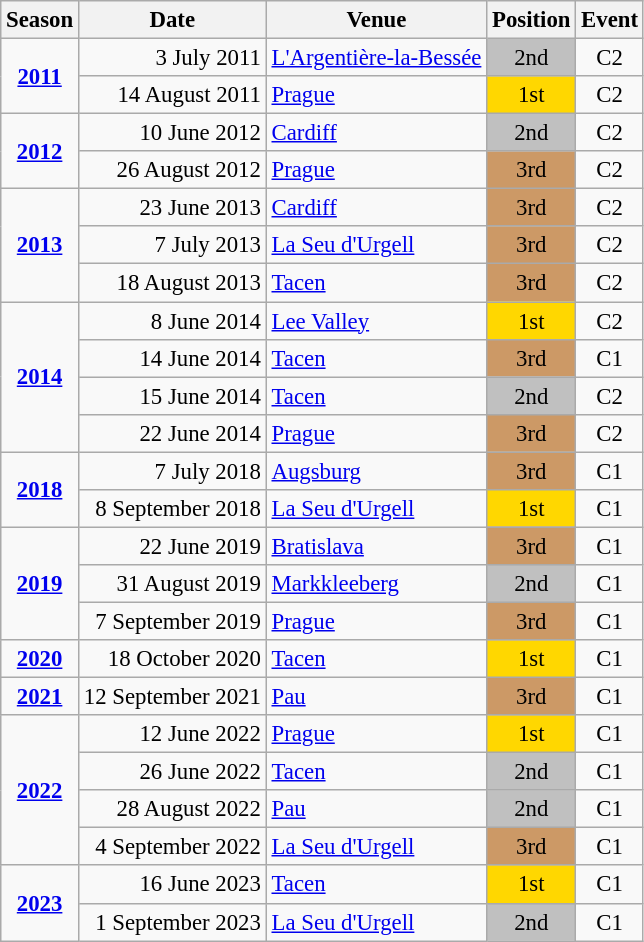<table class="wikitable" style="text-align:center; font-size:95%;">
<tr>
<th>Season</th>
<th>Date</th>
<th>Venue</th>
<th>Position</th>
<th>Event</th>
</tr>
<tr>
<td rowspan=2><strong><a href='#'>2011</a></strong></td>
<td align=right>3 July 2011</td>
<td align=left><a href='#'>L'Argentière-la-Bessée</a></td>
<td bgcolor=silver>2nd</td>
<td>C2</td>
</tr>
<tr>
<td align=right>14 August 2011</td>
<td align=left><a href='#'>Prague</a></td>
<td bgcolor=gold>1st</td>
<td>C2</td>
</tr>
<tr>
<td rowspan=2><strong><a href='#'>2012</a></strong></td>
<td align=right>10 June 2012</td>
<td align=left><a href='#'>Cardiff</a></td>
<td bgcolor=silver>2nd</td>
<td>C2</td>
</tr>
<tr>
<td align=right>26 August 2012</td>
<td align=left><a href='#'>Prague</a></td>
<td bgcolor=cc9966>3rd</td>
<td>C2</td>
</tr>
<tr>
<td rowspan=3><strong><a href='#'>2013</a></strong></td>
<td align=right>23 June 2013</td>
<td align=left><a href='#'>Cardiff</a></td>
<td bgcolor=cc9966>3rd</td>
<td>C2</td>
</tr>
<tr>
<td align=right>7 July 2013</td>
<td align=left><a href='#'>La Seu d'Urgell</a></td>
<td bgcolor=cc9966>3rd</td>
<td>C2</td>
</tr>
<tr>
<td align=right>18 August 2013</td>
<td align=left><a href='#'>Tacen</a></td>
<td bgcolor=cc9966>3rd</td>
<td>C2</td>
</tr>
<tr>
<td rowspan=4><strong><a href='#'>2014</a></strong></td>
<td align=right>8 June 2014</td>
<td align=left><a href='#'>Lee Valley</a></td>
<td bgcolor=gold>1st</td>
<td>C2</td>
</tr>
<tr>
<td align=right>14 June 2014</td>
<td align=left><a href='#'>Tacen</a></td>
<td bgcolor=cc9966>3rd</td>
<td>C1</td>
</tr>
<tr>
<td align=right>15 June 2014</td>
<td align=left><a href='#'>Tacen</a></td>
<td bgcolor=silver>2nd</td>
<td>C2</td>
</tr>
<tr>
<td align=right>22 June 2014</td>
<td align=left><a href='#'>Prague</a></td>
<td bgcolor=cc9966>3rd</td>
<td>C2</td>
</tr>
<tr>
<td rowspan=2><strong><a href='#'>2018</a></strong></td>
<td align=right>7 July 2018</td>
<td align=left><a href='#'>Augsburg</a></td>
<td bgcolor=cc9966>3rd</td>
<td>C1</td>
</tr>
<tr>
<td align=right>8 September 2018</td>
<td align=left><a href='#'>La Seu d'Urgell</a></td>
<td bgcolor=gold>1st</td>
<td>C1</td>
</tr>
<tr>
<td rowspan=3><strong><a href='#'>2019</a></strong></td>
<td align=right>22 June 2019</td>
<td align=left><a href='#'>Bratislava</a></td>
<td bgcolor=cc9966>3rd</td>
<td>C1</td>
</tr>
<tr>
<td align=right>31 August 2019</td>
<td align=left><a href='#'>Markkleeberg</a></td>
<td bgcolor=silver>2nd</td>
<td>C1</td>
</tr>
<tr>
<td align=right>7 September 2019</td>
<td align=left><a href='#'>Prague</a></td>
<td bgcolor=cc9966>3rd</td>
<td>C1</td>
</tr>
<tr>
<td><strong><a href='#'>2020</a></strong></td>
<td align=right>18 October 2020</td>
<td align=left><a href='#'>Tacen</a></td>
<td bgcolor=gold>1st</td>
<td>C1</td>
</tr>
<tr>
<td><strong><a href='#'>2021</a></strong></td>
<td align=right>12 September 2021</td>
<td align=left><a href='#'>Pau</a></td>
<td bgcolor=cc9966>3rd</td>
<td>C1</td>
</tr>
<tr>
<td rowspan=4><strong><a href='#'>2022</a></strong></td>
<td align=right>12 June 2022</td>
<td align=left><a href='#'>Prague</a></td>
<td bgcolor=gold>1st</td>
<td>C1</td>
</tr>
<tr>
<td align=right>26 June 2022</td>
<td align=left><a href='#'>Tacen</a></td>
<td bgcolor=silver>2nd</td>
<td>C1</td>
</tr>
<tr>
<td align=right>28 August 2022</td>
<td align=left><a href='#'>Pau</a></td>
<td bgcolor=silver>2nd</td>
<td>C1</td>
</tr>
<tr>
<td align=right>4 September 2022</td>
<td align=left><a href='#'>La Seu d'Urgell</a></td>
<td bgcolor=cc9966>3rd</td>
<td>C1</td>
</tr>
<tr>
<td rowspan=2><strong><a href='#'>2023</a></strong></td>
<td align=right>16 June 2023</td>
<td align=left><a href='#'>Tacen</a></td>
<td bgcolor=gold>1st</td>
<td>C1</td>
</tr>
<tr>
<td align=right>1 September 2023</td>
<td align=left><a href='#'>La Seu d'Urgell</a></td>
<td bgcolor=silver>2nd</td>
<td>C1</td>
</tr>
</table>
